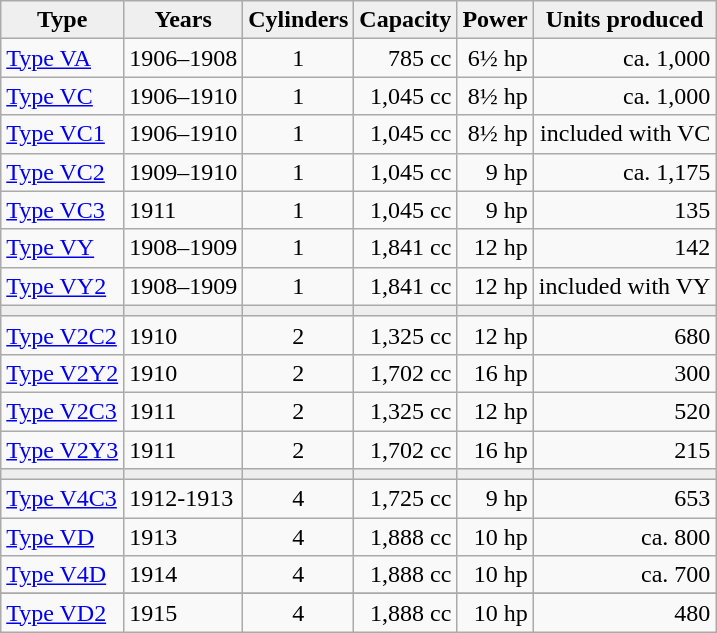<table class="wikitable">
<tr>
<th style="background:#efefef;">Type</th>
<th style="background:#efefef;">Years</th>
<th style="background:#efefef;">Cylinders</th>
<th style="background:#efefef;">Capacity</th>
<th style="background:#efefef;">Power</th>
<th style="background:#efefef;">Units produced</th>
</tr>
<tr>
<td><a href='#'>Type VA</a></td>
<td>1906–1908</td>
<td style="text-align:center">1</td>
<td style="text-align:right">785 cc</td>
<td style="text-align:right">6½ hp</td>
<td style="text-align:right">ca. 1,000</td>
</tr>
<tr>
<td><a href='#'>Type VC</a></td>
<td>1906–1910</td>
<td style="text-align:center">1</td>
<td style="text-align:right">1,045 cc</td>
<td style="text-align:right">8½ hp</td>
<td style="text-align:right">ca. 1,000</td>
</tr>
<tr>
<td><a href='#'>Type VC1</a></td>
<td>1906–1910</td>
<td style="text-align:center">1</td>
<td style="text-align:right">1,045 cc</td>
<td style="text-align:right">8½ hp</td>
<td style="text-align:right">included with VC</td>
</tr>
<tr>
<td><a href='#'>Type VC2</a></td>
<td>1909–1910</td>
<td style="text-align:center">1</td>
<td style="text-align:right">1,045 cc</td>
<td style="text-align:right">9 hp</td>
<td style="text-align:right">ca. 1,175</td>
</tr>
<tr>
<td><a href='#'>Type VC3</a></td>
<td>1911</td>
<td style="text-align:center">1</td>
<td style="text-align:right">1,045 cc</td>
<td style="text-align:right">9 hp</td>
<td style="text-align:right">135</td>
</tr>
<tr>
<td><a href='#'>Type VY</a></td>
<td>1908–1909</td>
<td style="text-align:center">1</td>
<td style="text-align:right">1,841 cc</td>
<td style="text-align:right">12 hp</td>
<td style="text-align:right">142</td>
</tr>
<tr>
<td><a href='#'>Type VY2</a></td>
<td>1908–1909</td>
<td style="text-align:center">1</td>
<td style="text-align:right">1,841 cc</td>
<td style="text-align:right">12 hp</td>
<td style="text-align:right">included with VY</td>
</tr>
<tr style="background:#eee;">
<td></td>
<td></td>
<td style="text-align:center"></td>
<td style="text-align:right"></td>
<td style="text-align:right"></td>
<td style="text-align:right"></td>
</tr>
<tr>
<td><a href='#'>Type V2C2</a></td>
<td>1910</td>
<td style="text-align:center">2</td>
<td style="text-align:right">1,325 cc</td>
<td style="text-align:right">12 hp</td>
<td style="text-align:right">680</td>
</tr>
<tr>
<td><a href='#'>Type V2Y2</a></td>
<td>1910</td>
<td style="text-align:center">2</td>
<td style="text-align:right">1,702 cc</td>
<td style="text-align:right">16 hp</td>
<td style="text-align:right">300</td>
</tr>
<tr>
<td><a href='#'>Type V2C3</a></td>
<td>1911</td>
<td style="text-align:center">2</td>
<td style="text-align:right">1,325 cc</td>
<td style="text-align:right">12 hp</td>
<td style="text-align:right">520</td>
</tr>
<tr>
<td><a href='#'>Type V2Y3</a></td>
<td>1911</td>
<td style="text-align:center">2</td>
<td style="text-align:right">1,702 cc</td>
<td style="text-align:right">16 hp</td>
<td style="text-align:right">215</td>
</tr>
<tr style="background:#eee;">
<td></td>
<td></td>
<td style="text-align:center"></td>
<td style="text-align:right"></td>
<td style="text-align:right"></td>
<td style="text-align:right"></td>
</tr>
<tr>
<td><a href='#'>Type V4C3</a></td>
<td>1912-1913</td>
<td style="text-align:center">4</td>
<td style="text-align:right">1,725 cc</td>
<td style="text-align:right">9 hp</td>
<td style="text-align:right">653</td>
</tr>
<tr>
<td><a href='#'>Type VD</a></td>
<td>1913</td>
<td style="text-align:center">4</td>
<td style="text-align:right">1,888 cc</td>
<td style="text-align:right">10 hp</td>
<td style="text-align:right">ca. 800</td>
</tr>
<tr>
<td><a href='#'>Type V4D</a></td>
<td>1914</td>
<td style="text-align:center">4</td>
<td style="text-align:right">1,888 cc</td>
<td style="text-align:right">10 hp</td>
<td style="text-align:right">ca. 700</td>
</tr>
<tr>
</tr>
<tr>
<td><a href='#'>Type VD2</a></td>
<td>1915</td>
<td style="text-align:center">4</td>
<td style="text-align:right">1,888 cc</td>
<td style="text-align:right">10 hp</td>
<td style="text-align:right">480</td>
</tr>
</table>
